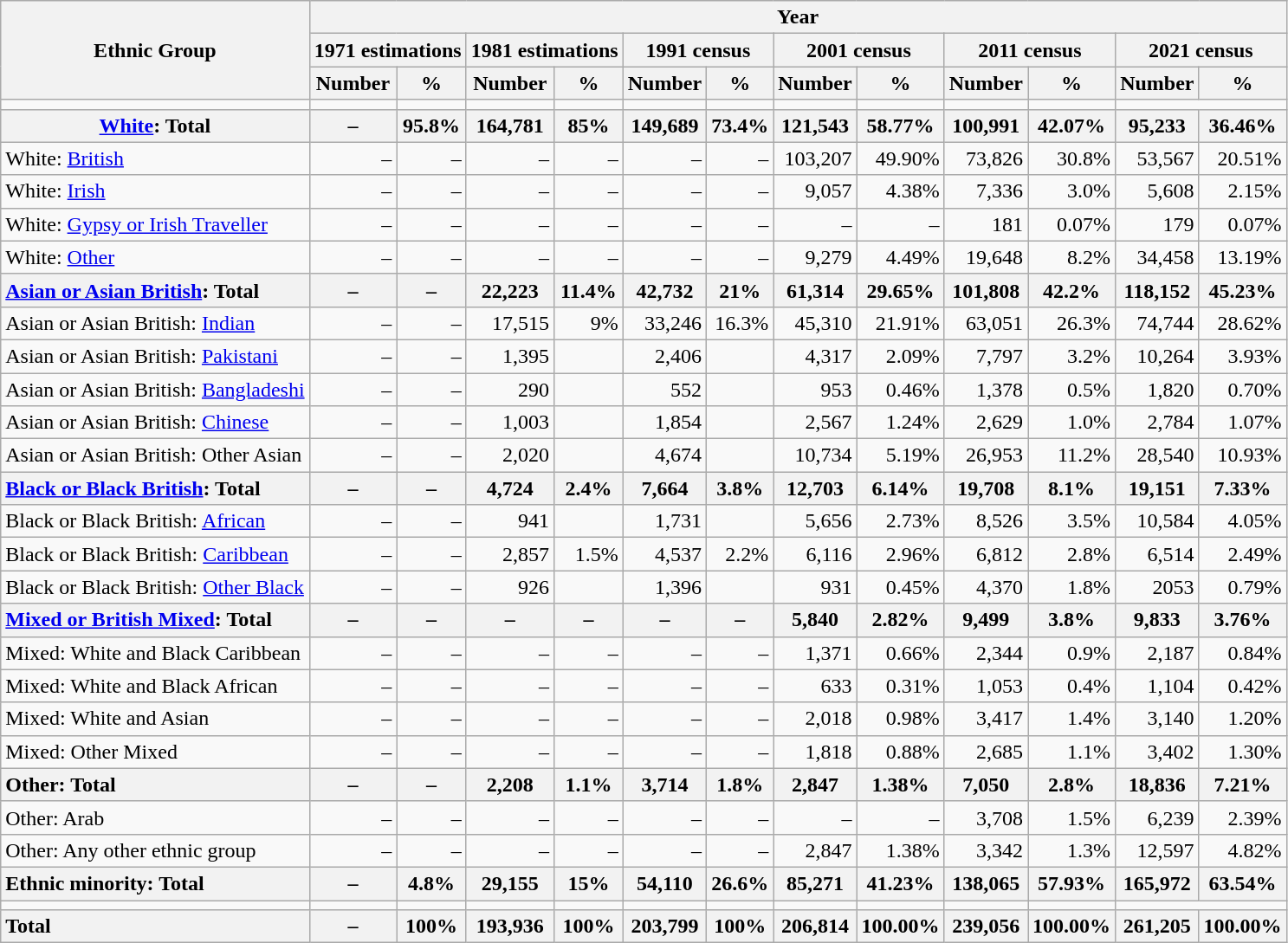<table class="wikitable sortable" style="text-align:right">
<tr>
<th rowspan="3">Ethnic Group</th>
<th colspan="12">Year</th>
</tr>
<tr>
<th colspan="2">1971 estimations</th>
<th colspan="2">1981 estimations</th>
<th colspan="2">1991 census</th>
<th colspan="2">2001 census</th>
<th colspan="2">2011 census</th>
<th colspan="2">2021 census</th>
</tr>
<tr>
<th>Number</th>
<th>%</th>
<th>Number</th>
<th>%</th>
<th>Number</th>
<th>%</th>
<th>Number</th>
<th>%</th>
<th>Number</th>
<th>%</th>
<th>Number</th>
<th>%</th>
</tr>
<tr>
<td></td>
<td></td>
<td></td>
<td></td>
<td></td>
<td></td>
<td></td>
<td></td>
<td></td>
<td></td>
<td></td>
</tr>
<tr>
<th><a href='#'>White</a>: Total</th>
<th>–</th>
<th>95.8%</th>
<th>164,781</th>
<th>85%</th>
<th>149,689</th>
<th>73.4%</th>
<th>121,543</th>
<th>58.77%</th>
<th>100,991</th>
<th>42.07%</th>
<th>95,233</th>
<th>36.46%</th>
</tr>
<tr>
<td style="text-align:left">White: <a href='#'>British</a></td>
<td>–</td>
<td>–</td>
<td>–</td>
<td>–</td>
<td>–</td>
<td>–</td>
<td>103,207</td>
<td>49.90%</td>
<td>73,826</td>
<td>30.8%</td>
<td>53,567</td>
<td>20.51%</td>
</tr>
<tr>
<td style="text-align:left">White: <a href='#'>Irish</a></td>
<td>–</td>
<td>–</td>
<td>–</td>
<td>–</td>
<td>–</td>
<td>–</td>
<td>9,057</td>
<td>4.38%</td>
<td>7,336</td>
<td>3.0%</td>
<td>5,608</td>
<td>2.15%</td>
</tr>
<tr>
<td style="text-align:left">White: <a href='#'>Gypsy or Irish Traveller</a></td>
<td>–</td>
<td>–</td>
<td>–</td>
<td>–</td>
<td>–</td>
<td>–</td>
<td>–</td>
<td>–</td>
<td>181</td>
<td>0.07%</td>
<td>179</td>
<td>0.07%</td>
</tr>
<tr>
<td style="text-align:left">White: <a href='#'>Other</a></td>
<td>–</td>
<td>–</td>
<td>–</td>
<td>–</td>
<td>–</td>
<td>–</td>
<td>9,279</td>
<td>4.49%</td>
<td>19,648</td>
<td>8.2%</td>
<td>34,458</td>
<td>13.19%</td>
</tr>
<tr>
<th style="text-align:left"><a href='#'>Asian or Asian British</a>: Total</th>
<th>–</th>
<th>–</th>
<th>22,223</th>
<th>11.4%</th>
<th>42,732</th>
<th>21%</th>
<th>61,314</th>
<th>29.65%</th>
<th>101,808</th>
<th>42.2%</th>
<th>118,152</th>
<th>45.23%</th>
</tr>
<tr>
<td style="text-align:left">Asian or Asian British: <a href='#'>Indian</a></td>
<td>–</td>
<td>–</td>
<td>17,515</td>
<td>9%</td>
<td>33,246</td>
<td>16.3%</td>
<td>45,310</td>
<td>21.91%</td>
<td>63,051</td>
<td>26.3%</td>
<td>74,744</td>
<td>28.62%</td>
</tr>
<tr>
<td style="text-align:left">Asian or Asian British: <a href='#'>Pakistani</a></td>
<td>–</td>
<td>–</td>
<td>1,395</td>
<td></td>
<td>2,406</td>
<td></td>
<td>4,317</td>
<td>2.09%</td>
<td>7,797</td>
<td>3.2%</td>
<td>10,264</td>
<td>3.93%</td>
</tr>
<tr>
<td style="text-align:left">Asian or Asian British: <a href='#'>Bangladeshi</a></td>
<td>–</td>
<td>–</td>
<td>290</td>
<td></td>
<td>552</td>
<td></td>
<td>953</td>
<td>0.46%</td>
<td>1,378</td>
<td>0.5%</td>
<td>1,820</td>
<td>0.70%</td>
</tr>
<tr>
<td style="text-align:left">Asian or Asian British: <a href='#'>Chinese</a></td>
<td>–</td>
<td>–</td>
<td>1,003</td>
<td></td>
<td>1,854</td>
<td></td>
<td>2,567</td>
<td>1.24%</td>
<td>2,629</td>
<td>1.0%</td>
<td>2,784</td>
<td>1.07%</td>
</tr>
<tr>
<td style="text-align:left">Asian or Asian British: Other Asian</td>
<td>–</td>
<td>–</td>
<td>2,020</td>
<td></td>
<td>4,674</td>
<td></td>
<td>10,734</td>
<td>5.19%</td>
<td>26,953</td>
<td>11.2%</td>
<td>28,540</td>
<td>10.93%</td>
</tr>
<tr>
<th style="text-align:left"><a href='#'>Black or Black British</a>: Total</th>
<th>–</th>
<th>–</th>
<th>4,724</th>
<th>2.4%</th>
<th>7,664</th>
<th>3.8%</th>
<th>12,703</th>
<th>6.14%</th>
<th>19,708</th>
<th>8.1%</th>
<th>19,151</th>
<th>7.33%</th>
</tr>
<tr>
<td style="text-align:left">Black or Black British: <a href='#'>African</a></td>
<td>–</td>
<td>–</td>
<td>941</td>
<td></td>
<td>1,731</td>
<td></td>
<td>5,656</td>
<td>2.73%</td>
<td>8,526</td>
<td>3.5%</td>
<td>10,584</td>
<td>4.05%</td>
</tr>
<tr>
<td style="text-align:left">Black or Black British: <a href='#'>Caribbean</a></td>
<td>–</td>
<td>–</td>
<td>2,857</td>
<td>1.5%</td>
<td>4,537</td>
<td>2.2%</td>
<td>6,116</td>
<td>2.96%</td>
<td>6,812</td>
<td>2.8%</td>
<td>6,514</td>
<td>2.49%</td>
</tr>
<tr>
<td style="text-align:left">Black or Black British: <a href='#'>Other Black</a></td>
<td>–</td>
<td>–</td>
<td>926</td>
<td></td>
<td>1,396</td>
<td></td>
<td>931</td>
<td>0.45%</td>
<td>4,370</td>
<td>1.8%</td>
<td>2053</td>
<td>0.79%</td>
</tr>
<tr>
<th style="text-align:left"><a href='#'>Mixed or British Mixed</a>: Total</th>
<th>–</th>
<th>–</th>
<th>–</th>
<th>–</th>
<th>–</th>
<th>–</th>
<th>5,840</th>
<th>2.82%</th>
<th>9,499</th>
<th>3.8%</th>
<th>9,833</th>
<th>3.76%</th>
</tr>
<tr>
<td style="text-align:left">Mixed: White and Black Caribbean</td>
<td>–</td>
<td>–</td>
<td>–</td>
<td>–</td>
<td>–</td>
<td>–</td>
<td>1,371</td>
<td>0.66%</td>
<td>2,344</td>
<td>0.9%</td>
<td>2,187</td>
<td>0.84%</td>
</tr>
<tr>
<td style="text-align:left">Mixed: White and Black African</td>
<td>–</td>
<td>–</td>
<td>–</td>
<td>–</td>
<td>–</td>
<td>–</td>
<td>633</td>
<td>0.31%</td>
<td>1,053</td>
<td>0.4%</td>
<td>1,104</td>
<td>0.42%</td>
</tr>
<tr>
<td style="text-align:left">Mixed: White and Asian</td>
<td>–</td>
<td>–</td>
<td>–</td>
<td>–</td>
<td>–</td>
<td>–</td>
<td>2,018</td>
<td>0.98%</td>
<td>3,417</td>
<td>1.4%</td>
<td>3,140</td>
<td>1.20%</td>
</tr>
<tr>
<td style="text-align:left">Mixed: Other Mixed</td>
<td>–</td>
<td>–</td>
<td>–</td>
<td>–</td>
<td>–</td>
<td>–</td>
<td>1,818</td>
<td>0.88%</td>
<td>2,685</td>
<td>1.1%</td>
<td>3,402</td>
<td>1.30%</td>
</tr>
<tr>
<th style="text-align:left">Other: Total</th>
<th>–</th>
<th>–</th>
<th>2,208</th>
<th>1.1%</th>
<th>3,714</th>
<th>1.8%</th>
<th>2,847</th>
<th>1.38%</th>
<th>7,050</th>
<th>2.8%</th>
<th>18,836</th>
<th>7.21%</th>
</tr>
<tr>
<td style="text-align:left">Other: Arab</td>
<td>–</td>
<td>–</td>
<td>–</td>
<td>–</td>
<td>–</td>
<td>–</td>
<td>–</td>
<td>–</td>
<td>3,708</td>
<td>1.5%</td>
<td>6,239</td>
<td>2.39%</td>
</tr>
<tr>
<td style="text-align:left">Other: Any other ethnic group</td>
<td>–</td>
<td>–</td>
<td>–</td>
<td>–</td>
<td>–</td>
<td>–</td>
<td>2,847</td>
<td>1.38%</td>
<td>3,342</td>
<td>1.3%</td>
<td>12,597</td>
<td>4.82%</td>
</tr>
<tr>
<th style="text-align:left">Ethnic minority: Total</th>
<th>–</th>
<th>4.8%</th>
<th>29,155</th>
<th>15%</th>
<th>54,110</th>
<th>26.6%</th>
<th>85,271</th>
<th>41.23%</th>
<th>138,065</th>
<th>57.93%</th>
<th>165,972</th>
<th>63.54%</th>
</tr>
<tr>
<td></td>
<td></td>
<td></td>
<td></td>
<td></td>
<td></td>
<td></td>
<td></td>
<td></td>
<td></td>
<td></td>
</tr>
<tr>
<th style="text-align:left">Total</th>
<th>–</th>
<th>100%</th>
<th>193,936</th>
<th>100%</th>
<th>203,799</th>
<th>100%</th>
<th>206,814</th>
<th>100.00%</th>
<th>239,056</th>
<th>100.00%</th>
<th>261,205</th>
<th>100.00%</th>
</tr>
</table>
